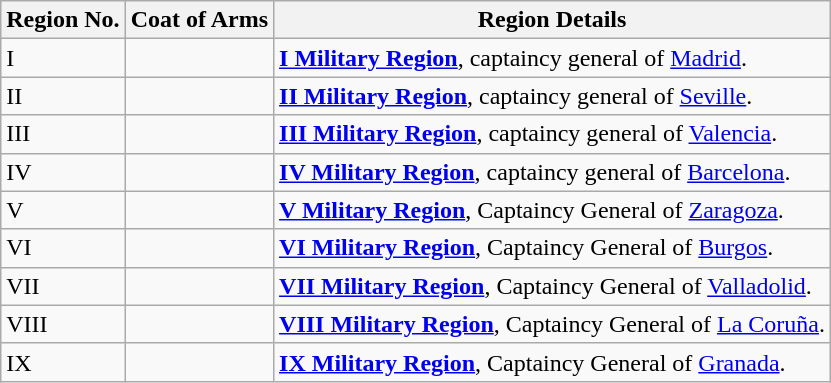<table class="wikitable">
<tr>
<th>Region No.</th>
<th>Coat of Arms</th>
<th>Region Details</th>
</tr>
<tr>
<td>I</td>
<td></td>
<td><strong><a href='#'>I Military Region</a></strong>, captaincy general of <a href='#'>Madrid</a>.</td>
</tr>
<tr>
<td>II</td>
<td></td>
<td><strong><a href='#'>II Military Region</a></strong>, captaincy general of <a href='#'>Seville</a>.</td>
</tr>
<tr>
<td>III</td>
<td></td>
<td><strong><a href='#'>III Military Region</a></strong>, captaincy general of <a href='#'>Valencia</a>.</td>
</tr>
<tr>
<td>IV</td>
<td></td>
<td><strong><a href='#'>IV Military Region</a></strong>, captaincy general of <a href='#'>Barcelona</a>.</td>
</tr>
<tr>
<td>V</td>
<td></td>
<td><strong><a href='#'>V Military Region</a></strong>, Captaincy General of <a href='#'>Zaragoza</a>.</td>
</tr>
<tr>
<td>VI</td>
<td></td>
<td><strong><a href='#'>VI Military Region</a></strong>, Captaincy General of <a href='#'>Burgos</a>.</td>
</tr>
<tr>
<td>VII</td>
<td></td>
<td><strong><a href='#'>VII Military Region</a></strong>, Captaincy General of <a href='#'>Valladolid</a>.</td>
</tr>
<tr>
<td>VIII</td>
<td></td>
<td><strong><a href='#'>VIII Military Region</a></strong>, Captaincy General of <a href='#'>La Coruña</a>.</td>
</tr>
<tr>
<td>IX</td>
<td></td>
<td><strong><a href='#'>IX Military Region</a></strong>, Captaincy General of <a href='#'>Granada</a>.</td>
</tr>
</table>
